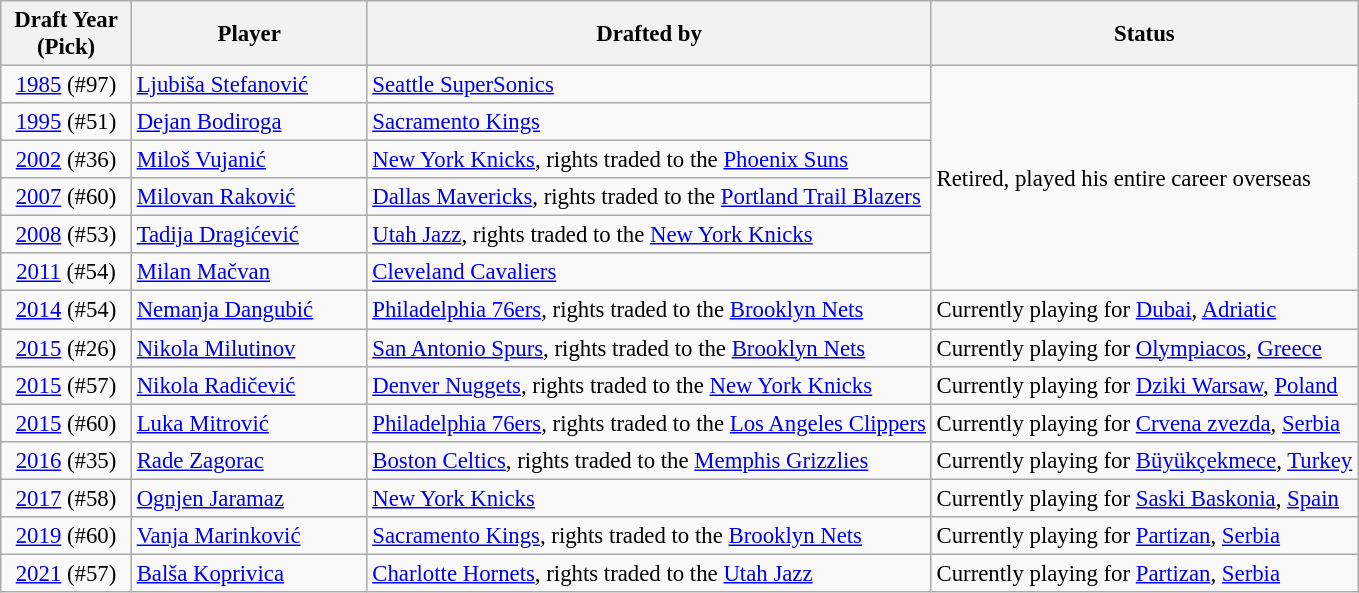<table class="wikitable sortable" style="font-size:95%">
<tr>
<th scope="col" width="80px">Draft Year (Pick)</th>
<th scope="col" width="150px">Player</th>
<th scope="col">Drafted by</th>
<th scope="col">Status</th>
</tr>
<tr>
<td align="center"><a href='#'>1985</a> (#97)</td>
<td><a href='#'>Ljubiša Stefanović</a></td>
<td><a href='#'>Seattle SuperSonics</a></td>
<td rowspan=6>Retired, played his entire career overseas</td>
</tr>
<tr>
<td align="center"><a href='#'>1995</a> (#51)</td>
<td><a href='#'>Dejan Bodiroga</a></td>
<td><a href='#'>Sacramento Kings</a></td>
</tr>
<tr>
<td align="center"><a href='#'>2002</a> (#36)</td>
<td><a href='#'>Miloš Vujanić</a></td>
<td><a href='#'>New York Knicks</a>, rights traded to the <a href='#'>Phoenix Suns</a></td>
</tr>
<tr>
<td align="center"><a href='#'>2007</a> (#60)</td>
<td><a href='#'>Milovan Raković</a></td>
<td><a href='#'>Dallas Mavericks</a>, rights traded to the <a href='#'>Portland Trail Blazers</a></td>
</tr>
<tr>
<td align="center"><a href='#'>2008</a> (#53)</td>
<td><a href='#'>Tadija Dragićević</a></td>
<td><a href='#'>Utah Jazz</a>, rights traded to the <a href='#'>New York Knicks</a></td>
</tr>
<tr>
<td align="center"><a href='#'>2011</a> (#54)</td>
<td><a href='#'>Milan Mačvan</a></td>
<td><a href='#'>Cleveland Cavaliers</a></td>
</tr>
<tr>
<td align="center"><a href='#'>2014</a> (#54)</td>
<td><a href='#'>Nemanja Dangubić</a></td>
<td><a href='#'>Philadelphia 76ers</a>, rights traded to the <a href='#'>Brooklyn Nets</a></td>
<td>Currently playing for <a href='#'>Dubai</a>, <a href='#'>Adriatic</a></td>
</tr>
<tr>
<td align="center"><a href='#'>2015</a> (#26)</td>
<td><a href='#'>Nikola Milutinov</a></td>
<td><a href='#'>San Antonio Spurs</a>, rights traded to the <a href='#'>Brooklyn Nets</a></td>
<td>Currently playing for <a href='#'>Olympiacos</a>, <a href='#'>Greece</a></td>
</tr>
<tr>
<td align="center"><a href='#'>2015</a> (#57)</td>
<td><a href='#'>Nikola Radičević</a></td>
<td><a href='#'>Denver Nuggets</a>, rights traded to the <a href='#'>New York Knicks</a></td>
<td>Currently playing for <a href='#'>Dziki Warsaw</a>, <a href='#'>Poland</a></td>
</tr>
<tr>
<td align="center"><a href='#'>2015</a> (#60)</td>
<td><a href='#'>Luka Mitrović</a></td>
<td><a href='#'>Philadelphia 76ers</a>, rights traded to the <a href='#'>Los Angeles Clippers</a></td>
<td>Currently playing for <a href='#'>Crvena zvezda</a>, <a href='#'>Serbia</a></td>
</tr>
<tr>
<td style="text-align:center"><a href='#'>2016</a> (#35)</td>
<td><a href='#'>Rade Zagorac</a></td>
<td><a href='#'>Boston Celtics</a>, rights traded to the <a href='#'>Memphis Grizzlies</a></td>
<td>Currently playing for <a href='#'>Büyükçekmece</a>, <a href='#'>Turkey</a></td>
</tr>
<tr>
<td align="center"><a href='#'>2017</a> (#58)</td>
<td><a href='#'>Ognjen Jaramaz</a></td>
<td><a href='#'>New York Knicks</a></td>
<td>Currently playing for <a href='#'>Saski Baskonia</a>, <a href='#'>Spain</a></td>
</tr>
<tr>
<td align="center"><a href='#'>2019</a> (#60)</td>
<td><a href='#'>Vanja Marinković</a></td>
<td><a href='#'>Sacramento Kings</a>, rights traded to the <a href='#'>Brooklyn Nets</a></td>
<td>Currently playing for <a href='#'>Partizan</a>, <a href='#'>Serbia</a></td>
</tr>
<tr>
<td align="center"><a href='#'>2021</a> (#57)</td>
<td><a href='#'>Balša Koprivica</a></td>
<td><a href='#'>Charlotte Hornets</a>, rights traded to the <a href='#'>Utah Jazz</a></td>
<td>Currently playing for <a href='#'>Partizan</a>, <a href='#'>Serbia</a></td>
</tr>
</table>
